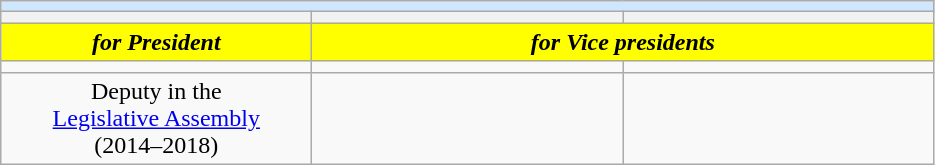<table class=wikitable style=text-align:center>
<tr>
<th colspan=3 style=background:#CEE7FF><a href='#'></a></th>
</tr>
<tr>
<th width=200px style=background:><a href='#'></a></th>
<th width=200px style=background:><a href='#'></a></th>
<th width=200px style=background:><a href='#'></a></th>
</tr>
<tr style="background:yellow;">
<td><strong><em>for President</em></strong></td>
<td colspan=2><strong><em>for Vice presidents</em></strong></td>
</tr>
<tr>
<td></td>
<td></td>
<td></td>
</tr>
<tr>
<td>Deputy in the <br><a href='#'>Legislative Assembly</a><br>(2014–2018)</td>
<td></td>
<td></td>
</tr>
</table>
